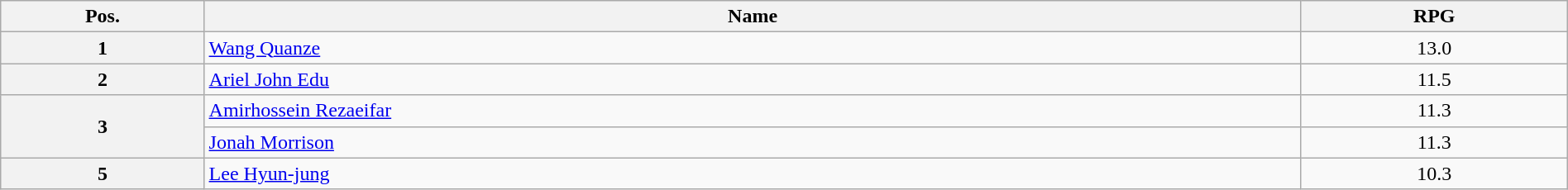<table class=wikitable width=100% style="text-align:center;">
<tr>
<th width="13%">Pos.</th>
<th width="70%">Name</th>
<th width="17%">RPG</th>
</tr>
<tr>
<th>1</th>
<td align=left> <a href='#'>Wang Quanze</a></td>
<td>13.0</td>
</tr>
<tr>
<th>2</th>
<td align=left> <a href='#'>Ariel John Edu</a></td>
<td>11.5</td>
</tr>
<tr>
<th rowspan=2>3</th>
<td align=left> <a href='#'>Amirhossein Rezaeifar</a></td>
<td>11.3</td>
</tr>
<tr>
<td align=left> <a href='#'>Jonah Morrison</a></td>
<td>11.3</td>
</tr>
<tr>
<th>5</th>
<td align=left> <a href='#'>Lee Hyun-jung</a></td>
<td>10.3</td>
</tr>
</table>
